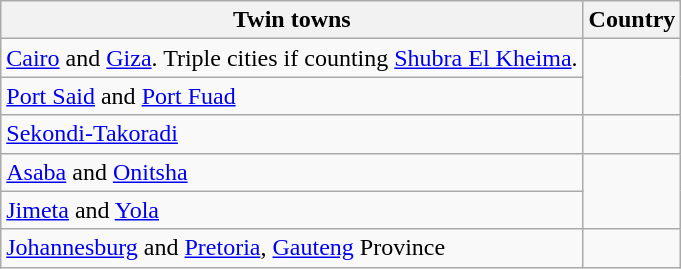<table class="wikitable">
<tr>
<th>Twin towns</th>
<th>Country</th>
</tr>
<tr>
<td><a href='#'>Cairo</a> and <a href='#'>Giza</a>. Triple cities if counting <a href='#'>Shubra El Kheima</a>.</td>
<td rowspan="2"></td>
</tr>
<tr>
<td><a href='#'>Port Said</a> and <a href='#'>Port Fuad</a></td>
</tr>
<tr>
<td><a href='#'>Sekondi-Takoradi</a></td>
<td></td>
</tr>
<tr>
<td><a href='#'>Asaba</a> and <a href='#'>Onitsha</a></td>
<td rowspan="2"></td>
</tr>
<tr>
<td><a href='#'>Jimeta</a> and <a href='#'>Yola</a></td>
</tr>
<tr>
<td><a href='#'>Johannesburg</a> and <a href='#'>Pretoria</a>, <a href='#'>Gauteng</a> Province</td>
<td></td>
</tr>
</table>
